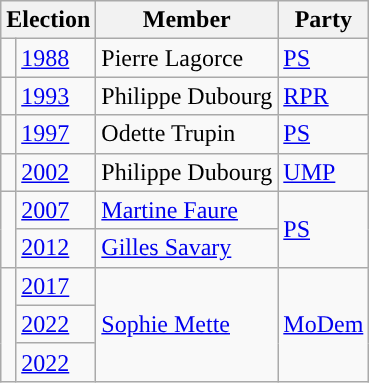<table class="wikitable">
<tr>
<th colspan="2">Election</th>
<th>Member</th>
<th>Party</th>
</tr>
<tr>
<td style="color:inherit;background-color: "></td>
<td><a href='#'>1988</a></td>
<td>Pierre Lagorce</td>
<td><a href='#'>PS</a></td>
</tr>
<tr>
<td style="color:inherit;background-color: "></td>
<td><a href='#'>1993</a></td>
<td>Philippe Dubourg</td>
<td><a href='#'>RPR</a></td>
</tr>
<tr>
<td style="color:inherit;background-color: "></td>
<td><a href='#'>1997</a></td>
<td>Odette Trupin</td>
<td><a href='#'>PS</a></td>
</tr>
<tr>
<td style="color:inherit;background-color: "></td>
<td><a href='#'>2002</a></td>
<td>Philippe Dubourg</td>
<td><a href='#'>UMP</a></td>
</tr>
<tr>
<td rowspan="2" style="color:inherit;background-color: "></td>
<td><a href='#'>2007</a></td>
<td><a href='#'>Martine Faure</a></td>
<td rowspan="2"><a href='#'>PS</a></td>
</tr>
<tr>
<td><a href='#'>2012</a></td>
<td><a href='#'>Gilles Savary</a></td>
</tr>
<tr>
<td rowspan="3" style="color:inherit;background-color: "></td>
<td><a href='#'>2017</a></td>
<td rowspan="3"><a href='#'>Sophie Mette</a></td>
<td rowspan="3"><a href='#'>MoDem</a></td>
</tr>
<tr>
<td><a href='#'>2022</a></td>
</tr>
<tr>
<td><a href='#'>2022</a></td>
</tr>
</table>
